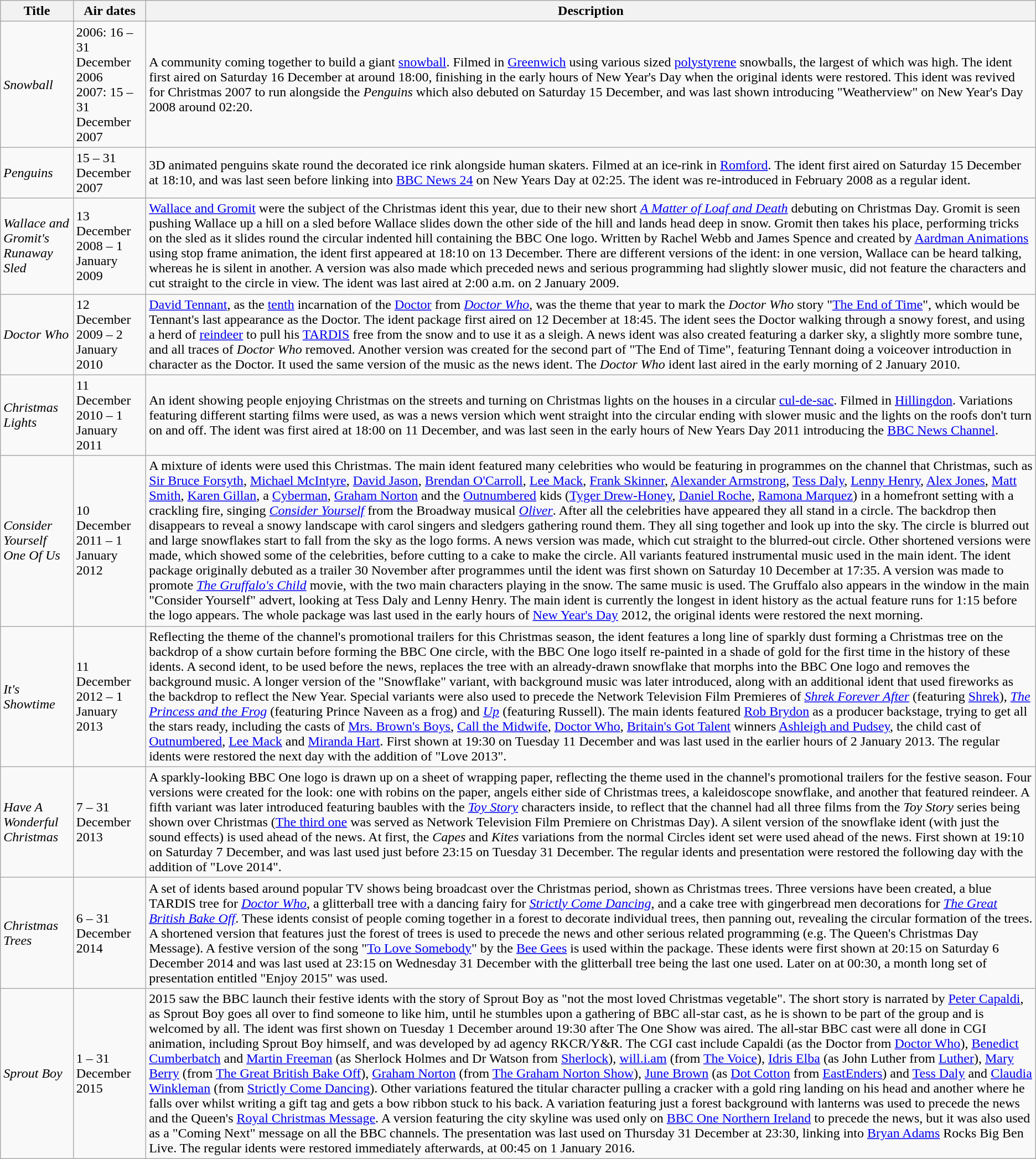<table class="wikitable">
<tr>
<th>Title</th>
<th>Air dates</th>
<th>Description</th>
</tr>
<tr>
<td><em>Snowball</em></td>
<td>2006: 16 – 31 December 2006<br>2007: 15 – 31 December 2007</td>
<td>A community coming together to build a giant <a href='#'>snowball</a>. Filmed in <a href='#'>Greenwich</a> using various sized <a href='#'>polystyrene</a> snowballs, the largest of which was  high. The ident first aired on Saturday 16 December at around 18:00, finishing in the early hours of New Year's Day when the original idents were restored. This ident was revived for Christmas 2007 to run alongside the <em>Penguins</em> which also debuted on Saturday 15 December, and was last shown introducing "Weatherview" on New Year's Day 2008 around 02:20.</td>
</tr>
<tr>
<td><em>Penguins</em></td>
<td>15 – 31 December 2007</td>
<td>3D animated penguins skate round the decorated ice rink alongside human skaters. Filmed at an ice-rink in <a href='#'>Romford</a>. The ident first aired on Saturday 15 December at 18:10, and was last seen before linking into <a href='#'>BBC News 24</a> on New Years Day at 02:25. The ident was re-introduced in February 2008 as a regular ident.</td>
</tr>
<tr>
<td><em>Wallace and Gromit's Runaway Sled</em></td>
<td>13 December 2008 – 1 January 2009</td>
<td><a href='#'>Wallace and Gromit</a> were the subject of the Christmas ident this year, due to their new short <em><a href='#'>A Matter of Loaf and Death</a></em> debuting on Christmas Day. Gromit is seen pushing Wallace up a hill on a sled before Wallace slides down the other side of the hill and lands head deep in snow. Gromit then takes his place, performing tricks on the sled as it slides round the circular indented hill containing the BBC One logo. Written by Rachel Webb and James Spence and created by <a href='#'>Aardman Animations</a> using stop frame animation, the ident first appeared at 18:10 on 13 December. There are different versions of the ident: in one version, Wallace can be heard talking, whereas he is silent in another. A version was also made which preceded news and serious programming had slightly slower music, did not feature the characters and cut straight to the circle in view. The ident was last aired at 2:00 a.m. on 2 January 2009.</td>
</tr>
<tr>
<td><em>Doctor Who</em></td>
<td>12 December 2009 – 2 January 2010</td>
<td><a href='#'>David Tennant</a>, as the <a href='#'>tenth</a> incarnation of the <a href='#'>Doctor</a> from <em><a href='#'>Doctor Who</a></em>, was the theme that year to mark the <em>Doctor Who</em> story "<a href='#'>The End of Time</a>", which would be Tennant's last appearance as the Doctor. The ident package first aired on 12 December at 18:45. The ident sees the Doctor walking through a snowy forest, and using a herd of <a href='#'>reindeer</a> to pull his <a href='#'>TARDIS</a> free from the snow and to use it as a sleigh.  A news ident was also created featuring a darker sky, a slightly more sombre tune, and all traces of <em>Doctor Who</em> removed. Another version was created for the second part of "The End of Time", featuring Tennant doing a voiceover introduction in character as the Doctor. It used the same version of the music as the news ident. The <em>Doctor Who</em> ident last aired in the early morning of 2 January 2010.</td>
</tr>
<tr>
<td><em>Christmas Lights</em></td>
<td>11 December 2010 – 1 January 2011</td>
<td>An ident showing people enjoying Christmas on the streets and turning on Christmas lights on the houses in a circular <a href='#'>cul-de-sac</a>. Filmed in <a href='#'>Hillingdon</a>. Variations featuring different starting films were used, as was a news version which went straight into the circular ending with slower music and the lights on the roofs don't turn on and off. The ident was first aired at 18:00 on 11 December, and was last seen in the early hours of New Years Day 2011 introducing the <a href='#'>BBC News Channel</a>.</td>
</tr>
<tr>
<td><em>Consider Yourself One Of Us</em></td>
<td>10 December 2011 – 1 January 2012</td>
<td>A mixture of idents were used this Christmas. The main ident featured many celebrities who would be featuring in programmes on the channel that Christmas, such as <a href='#'>Sir Bruce Forsyth</a>, <a href='#'>Michael McIntyre</a>, <a href='#'>David Jason</a>, <a href='#'>Brendan O'Carroll</a>, <a href='#'>Lee Mack</a>, <a href='#'>Frank Skinner</a>, <a href='#'>Alexander Armstrong</a>, <a href='#'>Tess Daly</a>, <a href='#'>Lenny Henry</a>, <a href='#'>Alex Jones</a>, <a href='#'>Matt Smith</a>, <a href='#'>Karen Gillan</a>, a <a href='#'>Cyberman</a>, <a href='#'>Graham Norton</a> and the <a href='#'>Outnumbered</a> kids (<a href='#'>Tyger Drew-Honey</a>, <a href='#'>Daniel Roche</a>, <a href='#'>Ramona Marquez</a>) in a homefront setting with a crackling fire, singing <em><a href='#'>Consider Yourself</a></em> from the Broadway musical <em><a href='#'>Oliver</a></em>. After all the celebrities have appeared they all stand in a circle. The backdrop then disappears to reveal a snowy landscape with carol singers and sledgers gathering round them. They all sing together and look up into the sky. The circle is blurred out and large snowflakes start to fall from the sky as the logo forms. A news version was made, which cut straight to the blurred-out circle. Other shortened versions were made, which showed some of the celebrities, before cutting to a cake to make the circle. All variants featured instrumental music used in the main ident. The ident package originally debuted as a trailer 30 November after programmes until the ident was first shown on Saturday 10 December at 17:35. A version was made to promote <em><a href='#'>The Gruffalo's Child</a></em> movie, with the two main characters playing in the snow. The same music is used. The Gruffalo also appears in the window in the main "Consider Yourself" advert, looking at Tess Daly and Lenny Henry. The main ident is currently the longest in ident history as the actual feature runs for 1:15 before the logo appears. The whole package was last used in the early hours of <a href='#'>New Year's Day</a> 2012, the original idents were restored the next morning.</td>
</tr>
<tr>
<td><em>It's Showtime</em></td>
<td>11 December 2012 – 1 January 2013</td>
<td>Reflecting the theme of the channel's promotional trailers for this Christmas season, the ident features a long line of sparkly dust forming a Christmas tree on the backdrop of a show curtain before forming the BBC One circle, with the BBC One logo itself re-painted in a shade of gold for the first time in the history of these idents. A second ident, to be used before the news, replaces the tree with an already-drawn snowflake that morphs into the BBC One logo and removes the background music. A longer version of the "Snowflake" variant, with background music was later introduced, along with an additional ident that used fireworks as the backdrop to reflect the New Year. Special variants were also used to precede the Network Television Film Premieres of <em><a href='#'>Shrek Forever After</a></em> (featuring <a href='#'>Shrek</a>), <em><a href='#'>The Princess and the Frog</a></em> (featuring Prince Naveen as a frog) and <em><a href='#'>Up</a></em> (featuring Russell). The main idents featured <a href='#'>Rob Brydon</a> as a producer backstage,  trying to get all the stars ready, including the casts of <a href='#'>Mrs. Brown's Boys</a>, <a href='#'>Call the Midwife</a>, <a href='#'>Doctor Who</a>, <a href='#'>Britain's Got Talent</a> winners <a href='#'>Ashleigh and Pudsey</a>, the child cast of <a href='#'>Outnumbered</a>, <a href='#'>Lee Mack</a> and <a href='#'>Miranda Hart</a>. First shown at 19:30 on Tuesday 11 December and was last used in the earlier hours of 2 January 2013. The regular idents were restored the next day with the addition of "Love 2013".</td>
</tr>
<tr>
<td><em>Have A Wonderful Christmas</em></td>
<td>7 – 31 December 2013</td>
<td>A sparkly-looking BBC One logo is drawn up on a sheet of wrapping paper, reflecting the theme used in the channel's promotional trailers for the festive season. Four versions were created for the look: one with robins on the paper, angels either side of Christmas trees, a kaleidoscope snowflake, and another that featured reindeer. A fifth variant was later introduced featuring baubles with the <em><a href='#'>Toy Story</a></em> characters inside, to reflect that the channel had all three films from the <em>Toy Story</em> series being shown over Christmas (<a href='#'>The third one</a> was served as Network Television Film Premiere on Christmas Day). A silent version of the snowflake ident (with just the sound effects) is used ahead of the news. At first, the <em>Capes</em> and <em>Kites</em> variations from the normal Circles ident set were used ahead of the news. First shown at 19:10 on Saturday 7 December, and was last used just before 23:15 on Tuesday 31 December. The regular idents and presentation were restored the following day with the addition of "Love 2014".</td>
</tr>
<tr>
<td><em>Christmas Trees</em></td>
<td>6 – 31 December 2014</td>
<td>A set of idents based around popular TV shows being broadcast over the Christmas period, shown as Christmas trees. Three versions have been created, a blue TARDIS tree for <em><a href='#'>Doctor Who</a></em>, a glitterball tree with a dancing fairy for <em><a href='#'>Strictly Come Dancing</a></em>, and a cake tree with gingerbread men decorations for <em><a href='#'>The Great British Bake Off</a></em>. These idents consist of people coming together in a forest to decorate individual trees, then panning out, revealing the circular formation of the trees. A shortened version that features just the forest of trees is used to precede the news and other serious related programming (e.g. The Queen's Christmas Day Message). A festive version of the song "<a href='#'>To Love Somebody</a>" by the <a href='#'>Bee Gees</a> is used within the package. These idents were first shown at 20:15 on Saturday 6 December 2014 and was last used at 23:15 on Wednesday 31 December with the glitterball tree being the last one used. Later on at 00:30, a month long set of presentation entitled "Enjoy 2015" was used.</td>
</tr>
<tr>
<td><em>Sprout Boy</em></td>
<td>1 – 31 December 2015</td>
<td>2015 saw the BBC launch their festive idents with the story of Sprout Boy as "not the most loved Christmas vegetable". The short story is narrated by <a href='#'>Peter Capaldi</a>, as Sprout Boy goes all over to find someone to like him,  until he stumbles upon a gathering of BBC all-star cast,  as he is shown to be part of the group and is welcomed by all. The ident was first shown on Tuesday 1 December around 19:30 after The One Show was aired. The all-star BBC cast were all done in CGI animation, including Sprout Boy himself,  and was developed by ad agency RKCR/Y&R. The CGI cast include Capaldi (as the Doctor from <a href='#'>Doctor Who</a>), <a href='#'>Benedict Cumberbatch</a> and <a href='#'>Martin Freeman</a> (as Sherlock Holmes and Dr Watson from <a href='#'>Sherlock</a>), <a href='#'>will.i.am</a> (from <a href='#'>The Voice</a>), <a href='#'>Idris Elba</a> (as John Luther from <a href='#'>Luther</a>), <a href='#'>Mary Berry</a> (from <a href='#'>The Great British Bake Off</a>), <a href='#'>Graham Norton</a> (from <a href='#'>The Graham Norton Show</a>), <a href='#'>June Brown</a> (as <a href='#'>Dot Cotton</a> from <a href='#'>EastEnders</a>) and <a href='#'>Tess Daly</a> and <a href='#'>Claudia Winkleman</a> (from <a href='#'>Strictly Come Dancing</a>). Other variations featured the titular character pulling a cracker with a gold ring landing on his head and another where he falls over whilst writing a gift tag and gets a bow ribbon stuck to his back. A variation featuring just a forest background with lanterns was used to precede the news and the Queen's <a href='#'>Royal Christmas Message</a>. A version featuring the city skyline was used only on <a href='#'>BBC One Northern Ireland</a> to precede the news,  but it was also used as a "Coming Next" message on all the BBC channels.  The presentation was last used on Thursday 31 December at 23:30, linking into <a href='#'>Bryan Adams</a> Rocks Big Ben Live. The regular idents were restored immediately afterwards, at 00:45 on 1 January 2016.</td>
</tr>
</table>
